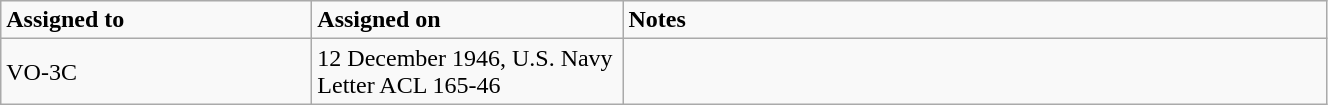<table class="wikitable" style="width: 70%;">
<tr>
<td style="width: 200px;"><strong>Assigned to</strong></td>
<td style="width: 200px;"><strong>Assigned on</strong></td>
<td><strong>Notes</strong></td>
</tr>
<tr>
<td>VO-3C</td>
<td>12 December 1946, U.S. Navy Letter ACL 165-46</td>
<td></td>
</tr>
</table>
